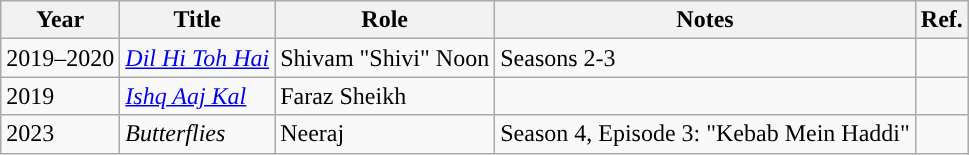<table class="wikitable sortable">
<tr>
<th>Year</th>
<th>Title</th>
<th>Role</th>
<th>Notes</th>
<th>Ref.</th>
</tr>
<tr>
<td scope="row">2019–2020</td>
<td><em><a href='#'>Dil Hi Toh Hai</a></em></td>
<td>Shivam "Shivi" Noon</td>
<td>Seasons 2-3</td>
<td></td>
</tr>
<tr>
<td scope="row">2019</td>
<td><em><a href='#'>Ishq Aaj Kal</a></em></td>
<td>Faraz Sheikh</td>
<td></td>
<td></td>
</tr>
<tr>
<td>2023</td>
<td><em>Butterflies</em></td>
<td>Neeraj</td>
<td>Season 4, Episode 3: "Kebab Mein Haddi"</td>
<td></td>
</tr>
</table>
